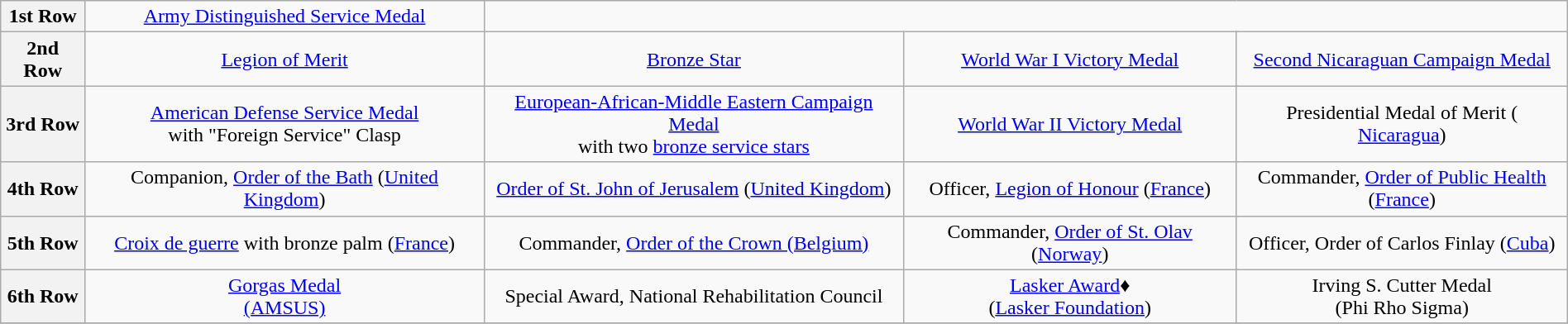<table class="wikitable" style="margin:1em auto; text-align:center;">
<tr>
<th>1st Row</th>
<td colspan="3"><a href='#'>Army Distinguished Service Medal</a></td>
</tr>
<tr>
<th>2nd Row</th>
<td colspan="3"><a href='#'>Legion of Merit</a></td>
<td colspan="3"><a href='#'>Bronze Star</a></td>
<td colspan="3"><a href='#'>World War I Victory Medal</a></td>
<td colspan="3"><a href='#'>Second Nicaraguan Campaign Medal</a></td>
</tr>
<tr>
<th>3rd Row</th>
<td colspan="3"><a href='#'>American Defense Service Medal</a> <br>with "Foreign Service" Clasp</td>
<td colspan="3"><a href='#'>European-African-Middle Eastern Campaign Medal</a><br>with two <a href='#'>bronze service stars</a></td>
<td colspan="3"><a href='#'>World War II Victory Medal</a></td>
<td colspan="3">Presidential Medal of Merit ( <a href='#'>Nicaragua</a>)</td>
</tr>
<tr>
<th>4th Row</th>
<td colspan="3">Companion, <a href='#'>Order of the Bath</a> (<a href='#'>United Kingdom</a>)</td>
<td colspan="3"><a href='#'>Order of St. John of Jerusalem</a> (<a href='#'>United Kingdom</a>)</td>
<td colspan="3">Officer, <a href='#'>Legion of Honour</a>  (<a href='#'>France</a>)</td>
<td colspan="3">Commander, <a href='#'>Order of Public Health</a><br>(<a href='#'>France</a>)</td>
</tr>
<tr>
<th>5th Row</th>
<td colspan="3"><a href='#'>Croix de guerre</a>  with bronze palm (<a href='#'>France</a>)</td>
<td colspan="3">Commander, <a href='#'>Order of the Crown (Belgium)</a></td>
<td colspan="3">Commander, <a href='#'>Order of St. Olav</a> (<a href='#'>Norway</a>)</td>
<td colspan="3">Officer, Order of Carlos Finlay (<a href='#'>Cuba</a>)</td>
</tr>
<tr>
<th>6th Row</th>
<td colspan="3"><a href='#'>Gorgas Medal</a><br><a href='#'>(AMSUS)</a></td>
<td colspan="3">Special Award, National Rehabilitation Council</td>
<td colspan="3"><a href='#'>Lasker Award</a>♦<br>(<a href='#'>Lasker Foundation</a>)</td>
<td colspan="3">Irving S. Cutter Medal<br>(Phi Rho Sigma)</td>
</tr>
<tr>
</tr>
</table>
